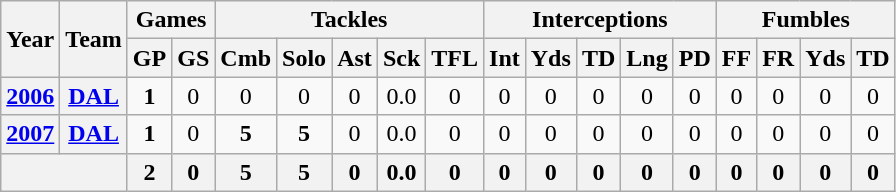<table class="wikitable" style="text-align:center">
<tr>
<th rowspan="2">Year</th>
<th rowspan="2">Team</th>
<th colspan="2">Games</th>
<th colspan="5">Tackles</th>
<th colspan="5">Interceptions</th>
<th colspan="4">Fumbles</th>
</tr>
<tr>
<th>GP</th>
<th>GS</th>
<th>Cmb</th>
<th>Solo</th>
<th>Ast</th>
<th>Sck</th>
<th>TFL</th>
<th>Int</th>
<th>Yds</th>
<th>TD</th>
<th>Lng</th>
<th>PD</th>
<th>FF</th>
<th>FR</th>
<th>Yds</th>
<th>TD</th>
</tr>
<tr>
<th><a href='#'>2006</a></th>
<th><a href='#'>DAL</a></th>
<td><strong>1</strong></td>
<td>0</td>
<td>0</td>
<td>0</td>
<td>0</td>
<td>0.0</td>
<td>0</td>
<td>0</td>
<td>0</td>
<td>0</td>
<td>0</td>
<td>0</td>
<td>0</td>
<td>0</td>
<td>0</td>
<td>0</td>
</tr>
<tr>
<th><a href='#'>2007</a></th>
<th><a href='#'>DAL</a></th>
<td><strong>1</strong></td>
<td>0</td>
<td><strong>5</strong></td>
<td><strong>5</strong></td>
<td>0</td>
<td>0.0</td>
<td>0</td>
<td>0</td>
<td>0</td>
<td>0</td>
<td>0</td>
<td>0</td>
<td>0</td>
<td>0</td>
<td>0</td>
<td>0</td>
</tr>
<tr>
<th colspan="2"></th>
<th>2</th>
<th>0</th>
<th>5</th>
<th>5</th>
<th>0</th>
<th>0.0</th>
<th>0</th>
<th>0</th>
<th>0</th>
<th>0</th>
<th>0</th>
<th>0</th>
<th>0</th>
<th>0</th>
<th>0</th>
<th>0</th>
</tr>
</table>
